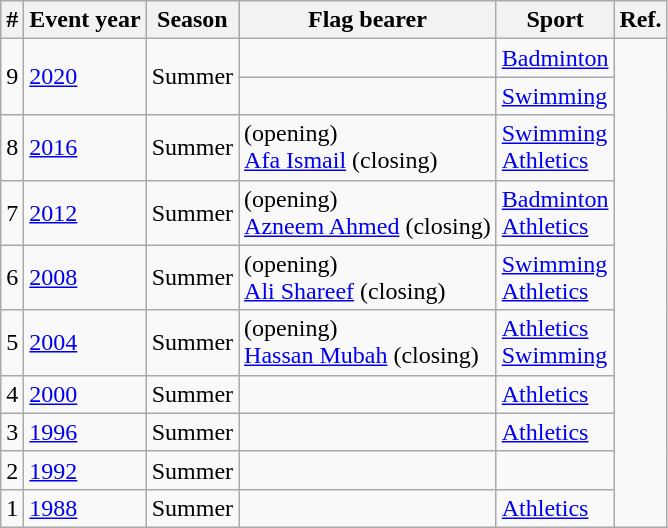<table class="wikitable sortable">
<tr>
<th>#</th>
<th>Event year</th>
<th>Season</th>
<th>Flag bearer</th>
<th>Sport</th>
<th>Ref.</th>
</tr>
<tr>
<td rowspan="2">9</td>
<td rowspan="2"><a href='#'>2020</a></td>
<td rowspan="2">Summer</td>
<td></td>
<td><a href='#'>Badminton</a></td>
<td rowspan="10"></td>
</tr>
<tr>
<td></td>
<td><a href='#'>Swimming</a></td>
</tr>
<tr>
<td>8</td>
<td><a href='#'>2016</a></td>
<td>Summer</td>
<td> (opening)<br><a href='#'>Afa Ismail</a> (closing)</td>
<td><a href='#'>Swimming</a><br><a href='#'>Athletics</a></td>
</tr>
<tr>
<td>7</td>
<td><a href='#'>2012</a></td>
<td>Summer</td>
<td> (opening)<br><a href='#'>Azneem Ahmed</a> (closing)</td>
<td><a href='#'>Badminton</a><br><a href='#'>Athletics</a></td>
</tr>
<tr>
<td>6</td>
<td><a href='#'>2008</a></td>
<td>Summer</td>
<td> (opening)<br><a href='#'>Ali Shareef</a> (closing)</td>
<td><a href='#'>Swimming</a><br><a href='#'>Athletics</a></td>
</tr>
<tr>
<td>5</td>
<td><a href='#'>2004</a></td>
<td>Summer</td>
<td> (opening)<br><a href='#'>Hassan Mubah</a> (closing)</td>
<td><a href='#'>Athletics</a><br><a href='#'>Swimming</a></td>
</tr>
<tr>
<td>4</td>
<td><a href='#'>2000</a></td>
<td>Summer</td>
<td></td>
<td><a href='#'>Athletics</a></td>
</tr>
<tr>
<td>3</td>
<td><a href='#'>1996</a></td>
<td>Summer</td>
<td></td>
<td><a href='#'>Athletics</a></td>
</tr>
<tr>
<td>2</td>
<td><a href='#'>1992</a></td>
<td>Summer</td>
<td></td>
<td></td>
</tr>
<tr>
<td>1</td>
<td><a href='#'>1988</a></td>
<td>Summer</td>
<td></td>
<td><a href='#'>Athletics</a></td>
</tr>
</table>
